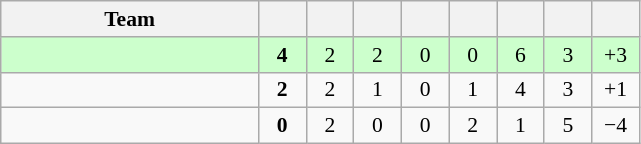<table class="wikitable" style="text-align: center; font-size: 90%;">
<tr>
<th width="165">Team</th>
<th width="25"></th>
<th width="25"></th>
<th width="25"></th>
<th width="25"></th>
<th width="25"></th>
<th width="25"></th>
<th width="25"></th>
<th width="25"></th>
</tr>
<tr bgcolor=#ccffcc align=center>
<td align=left></td>
<td><strong>4</strong></td>
<td>2</td>
<td>2</td>
<td>0</td>
<td>0</td>
<td>6</td>
<td>3</td>
<td>+3</td>
</tr>
<tr align=center>
<td align=left></td>
<td><strong>2</strong></td>
<td>2</td>
<td>1</td>
<td>0</td>
<td>1</td>
<td>4</td>
<td>3</td>
<td>+1</td>
</tr>
<tr align=center>
<td align=left></td>
<td><strong>0</strong></td>
<td>2</td>
<td>0</td>
<td>0</td>
<td>2</td>
<td>1</td>
<td>5</td>
<td>−4</td>
</tr>
</table>
